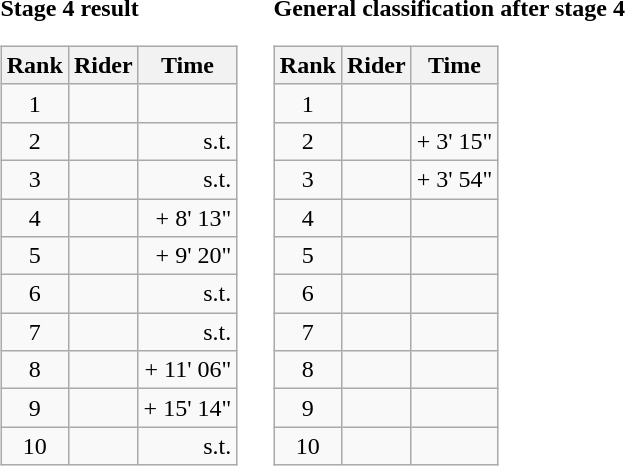<table>
<tr>
<td><strong>Stage 4 result</strong><br><table class="wikitable">
<tr>
<th scope="col">Rank</th>
<th scope="col">Rider</th>
<th scope="col">Time</th>
</tr>
<tr>
<td style="text-align:center;">1</td>
<td></td>
<td style="text-align:right;"></td>
</tr>
<tr>
<td style="text-align:center;">2</td>
<td></td>
<td style="text-align:right;">s.t.</td>
</tr>
<tr>
<td style="text-align:center;">3</td>
<td></td>
<td style="text-align:right;">s.t.</td>
</tr>
<tr>
<td style="text-align:center;">4</td>
<td></td>
<td style="text-align:right;">+ 8' 13"</td>
</tr>
<tr>
<td style="text-align:center;">5</td>
<td></td>
<td style="text-align:right;">+ 9' 20"</td>
</tr>
<tr>
<td style="text-align:center;">6</td>
<td></td>
<td style="text-align:right;">s.t.</td>
</tr>
<tr>
<td style="text-align:center;">7</td>
<td></td>
<td style="text-align:right;">s.t.</td>
</tr>
<tr>
<td style="text-align:center;">8</td>
<td></td>
<td style="text-align:right;">+ 11' 06"</td>
</tr>
<tr>
<td style="text-align:center;">9</td>
<td></td>
<td style="text-align:right;">+ 15' 14"</td>
</tr>
<tr>
<td style="text-align:center;">10</td>
<td></td>
<td style="text-align:right;">s.t.</td>
</tr>
</table>
</td>
<td></td>
<td><strong>General classification after stage 4</strong><br><table class="wikitable">
<tr>
<th scope="col">Rank</th>
<th scope="col">Rider</th>
<th scope="col">Time</th>
</tr>
<tr>
<td style="text-align:center;">1</td>
<td></td>
<td style="text-align:right;"></td>
</tr>
<tr>
<td style="text-align:center;">2</td>
<td></td>
<td style="text-align:right;">+ 3' 15"</td>
</tr>
<tr>
<td style="text-align:center;">3</td>
<td></td>
<td style="text-align:right;">+ 3' 54"</td>
</tr>
<tr>
<td style="text-align:center;">4</td>
<td></td>
<td></td>
</tr>
<tr>
<td style="text-align:center;">5</td>
<td></td>
<td></td>
</tr>
<tr>
<td style="text-align:center;">6</td>
<td></td>
<td></td>
</tr>
<tr>
<td style="text-align:center;">7</td>
<td></td>
<td></td>
</tr>
<tr>
<td style="text-align:center;">8</td>
<td></td>
<td></td>
</tr>
<tr>
<td style="text-align:center;">9</td>
<td></td>
<td></td>
</tr>
<tr>
<td style="text-align:center;">10</td>
<td></td>
<td></td>
</tr>
</table>
</td>
</tr>
</table>
